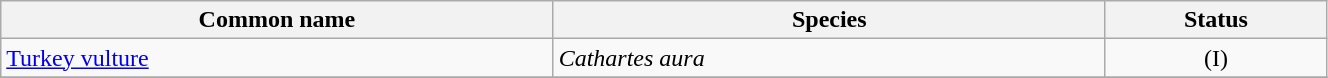<table width=70% class="wikitable">
<tr>
<th width=20%>Common name</th>
<th width=20%>Species</th>
<th width=8%>Status</th>
</tr>
<tr>
<td><a href='#'>Turkey vulture</a></td>
<td><em>Cathartes aura</em></td>
<td align=center>(I)</td>
</tr>
<tr>
</tr>
</table>
